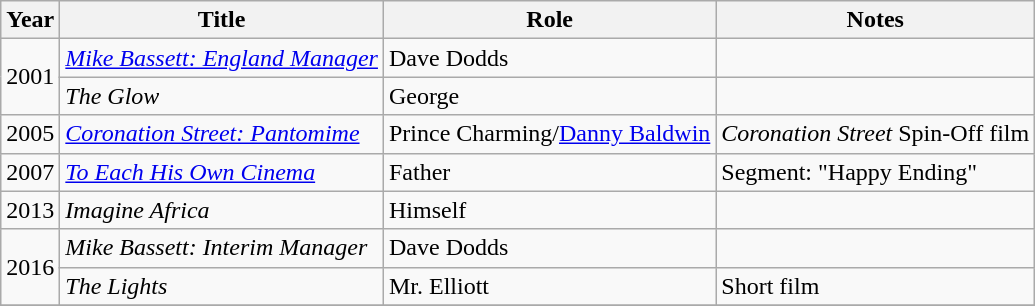<table class="wikitable sortable">
<tr>
<th>Year</th>
<th>Title</th>
<th>Role</th>
<th>Notes</th>
</tr>
<tr>
<td rowspan=2>2001</td>
<td><em><a href='#'>Mike Bassett: England Manager</a></em></td>
<td>Dave Dodds</td>
<td></td>
</tr>
<tr>
<td><em>The Glow</em></td>
<td>George</td>
<td></td>
</tr>
<tr>
<td>2005</td>
<td><em><a href='#'>Coronation Street: Pantomime</a></em></td>
<td>Prince Charming/<a href='#'>Danny Baldwin</a></td>
<td><em>Coronation Street</em> Spin-Off film</td>
</tr>
<tr>
<td>2007</td>
<td><em><a href='#'>To Each His Own Cinema</a></em></td>
<td>Father</td>
<td>Segment: "Happy Ending"</td>
</tr>
<tr>
<td>2013</td>
<td><em>Imagine Africa</em></td>
<td>Himself</td>
<td></td>
</tr>
<tr>
<td rowspan="2">2016</td>
<td><em>Mike Bassett: Interim Manager</em></td>
<td>Dave Dodds</td>
<td></td>
</tr>
<tr>
<td><em>The Lights</em></td>
<td>Mr. Elliott</td>
<td>Short film</td>
</tr>
<tr>
</tr>
</table>
